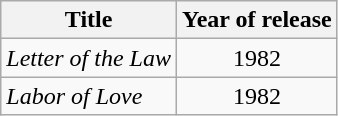<table class="wikitable">
<tr>
<th align="left">Title</th>
<th align="left">Year of release</th>
</tr>
<tr>
<td align="left"><em>Letter of the Law</em></td>
<td style="text-align:center;">1982</td>
</tr>
<tr>
<td align="left"><em>Labor of Love</em></td>
<td style="text-align:center;">1982</td>
</tr>
</table>
